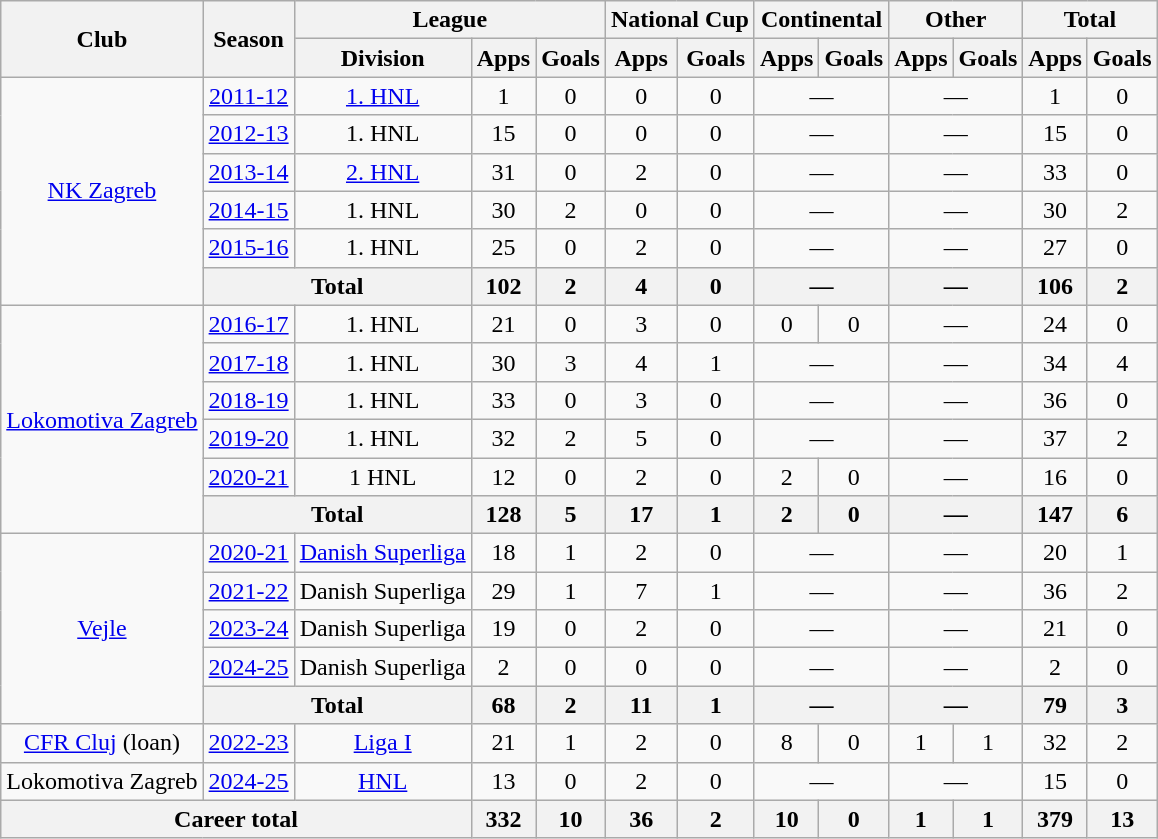<table class="wikitable" style="text-align:center">
<tr>
<th rowspan="2">Club</th>
<th rowspan="2">Season</th>
<th colspan="3">League</th>
<th colspan="2">National Cup</th>
<th colspan="2">Continental</th>
<th colspan="2">Other</th>
<th colspan="2">Total</th>
</tr>
<tr>
<th>Division</th>
<th>Apps</th>
<th>Goals</th>
<th>Apps</th>
<th>Goals</th>
<th>Apps</th>
<th>Goals</th>
<th>Apps</th>
<th>Goals</th>
<th>Apps</th>
<th>Goals</th>
</tr>
<tr>
<td rowspan="6"><a href='#'>NK Zagreb</a></td>
<td><a href='#'>2011-12</a></td>
<td><a href='#'>1. HNL</a></td>
<td>1</td>
<td>0</td>
<td>0</td>
<td>0</td>
<td colspan="2">—</td>
<td colspan="2">—</td>
<td>1</td>
<td>0</td>
</tr>
<tr>
<td><a href='#'>2012-13</a></td>
<td>1. HNL</td>
<td>15</td>
<td>0</td>
<td>0</td>
<td>0</td>
<td colspan="2">—</td>
<td colspan="2">—</td>
<td>15</td>
<td>0</td>
</tr>
<tr>
<td><a href='#'>2013-14</a></td>
<td><a href='#'>2. HNL</a></td>
<td>31</td>
<td>0</td>
<td>2</td>
<td>0</td>
<td colspan="2">—</td>
<td colspan="2">—</td>
<td>33</td>
<td>0</td>
</tr>
<tr>
<td><a href='#'>2014-15</a></td>
<td>1. HNL</td>
<td>30</td>
<td>2</td>
<td>0</td>
<td>0</td>
<td colspan="2">—</td>
<td colspan="2">—</td>
<td>30</td>
<td>2</td>
</tr>
<tr>
<td><a href='#'>2015-16</a></td>
<td>1. HNL</td>
<td>25</td>
<td>0</td>
<td>2</td>
<td>0</td>
<td colspan="2">—</td>
<td colspan="2">—</td>
<td>27</td>
<td>0</td>
</tr>
<tr>
<th colspan="2">Total</th>
<th>102</th>
<th>2</th>
<th>4</th>
<th>0</th>
<th colspan="2">—</th>
<th colspan="2">—</th>
<th>106</th>
<th>2</th>
</tr>
<tr>
<td rowspan="6"><a href='#'>Lokomotiva Zagreb</a></td>
<td><a href='#'>2016-17</a></td>
<td>1. HNL</td>
<td>21</td>
<td>0</td>
<td>3</td>
<td>0</td>
<td>0</td>
<td>0</td>
<td colspan="2">—</td>
<td>24</td>
<td>0</td>
</tr>
<tr>
<td><a href='#'>2017-18</a></td>
<td>1. HNL</td>
<td>30</td>
<td>3</td>
<td>4</td>
<td>1</td>
<td colspan="2">—</td>
<td colspan="2">—</td>
<td>34</td>
<td>4</td>
</tr>
<tr>
<td><a href='#'>2018-19</a></td>
<td>1. HNL</td>
<td>33</td>
<td>0</td>
<td>3</td>
<td>0</td>
<td colspan="2">—</td>
<td colspan="2">—</td>
<td>36</td>
<td>0</td>
</tr>
<tr>
<td><a href='#'>2019-20</a></td>
<td>1. HNL</td>
<td>32</td>
<td>2</td>
<td>5</td>
<td>0</td>
<td colspan="2">—</td>
<td colspan="2">—</td>
<td>37</td>
<td>2</td>
</tr>
<tr>
<td><a href='#'>2020-21</a></td>
<td>1 HNL</td>
<td>12</td>
<td>0</td>
<td>2</td>
<td>0</td>
<td>2</td>
<td>0</td>
<td colspan="2">—</td>
<td>16</td>
<td>0</td>
</tr>
<tr>
<th colspan="2">Total</th>
<th>128</th>
<th>5</th>
<th>17</th>
<th>1</th>
<th>2</th>
<th>0</th>
<th colspan="2">—</th>
<th>147</th>
<th>6</th>
</tr>
<tr>
<td rowspan="5"><a href='#'>Vejle</a></td>
<td><a href='#'>2020-21</a></td>
<td><a href='#'>Danish Superliga</a></td>
<td>18</td>
<td>1</td>
<td>2</td>
<td>0</td>
<td colspan="2">—</td>
<td colspan="2">—</td>
<td>20</td>
<td>1</td>
</tr>
<tr>
<td><a href='#'>2021-22</a></td>
<td>Danish Superliga</td>
<td>29</td>
<td>1</td>
<td>7</td>
<td>1</td>
<td colspan="2">—</td>
<td colspan="2">—</td>
<td>36</td>
<td>2</td>
</tr>
<tr>
<td><a href='#'>2023-24</a></td>
<td>Danish Superliga</td>
<td>19</td>
<td>0</td>
<td>2</td>
<td>0</td>
<td colspan="2">—</td>
<td colspan="2">—</td>
<td>21</td>
<td>0</td>
</tr>
<tr>
<td><a href='#'>2024-25</a></td>
<td>Danish Superliga</td>
<td>2</td>
<td>0</td>
<td>0</td>
<td>0</td>
<td colspan="2">—</td>
<td colspan="2">—</td>
<td>2</td>
<td>0</td>
</tr>
<tr>
<th colspan="2">Total</th>
<th>68</th>
<th>2</th>
<th>11</th>
<th>1</th>
<th colspan="2">—</th>
<th colspan="2">—</th>
<th>79</th>
<th>3</th>
</tr>
<tr>
<td><a href='#'>CFR Cluj</a> (loan)</td>
<td><a href='#'>2022-23</a></td>
<td><a href='#'>Liga I</a></td>
<td>21</td>
<td>1</td>
<td>2</td>
<td>0</td>
<td>8</td>
<td>0</td>
<td>1</td>
<td>1</td>
<td>32</td>
<td>2</td>
</tr>
<tr>
<td>Lokomotiva Zagreb</td>
<td><a href='#'>2024-25</a></td>
<td><a href='#'>HNL</a></td>
<td>13</td>
<td>0</td>
<td>2</td>
<td>0</td>
<td colspan="2">—</td>
<td colspan="2">—</td>
<td>15</td>
<td>0</td>
</tr>
<tr>
<th colspan="3">Career total</th>
<th>332</th>
<th>10</th>
<th>36</th>
<th>2</th>
<th>10</th>
<th>0</th>
<th>1</th>
<th>1</th>
<th>379</th>
<th>13</th>
</tr>
</table>
